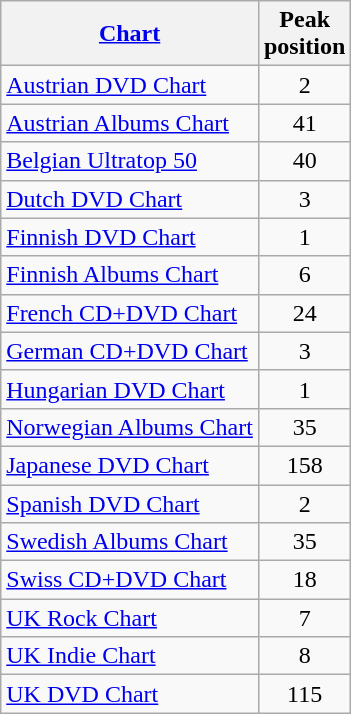<table class="wikitable">
<tr>
<th style="text-align:center;"><a href='#'>Chart</a></th>
<th style="text-align:center;">Peak<br>position</th>
</tr>
<tr>
<td><a href='#'>Austrian DVD Chart</a></td>
<td style="text-align:center;">2</td>
</tr>
<tr>
<td><a href='#'>Austrian Albums Chart</a></td>
<td style="text-align:center;">41</td>
</tr>
<tr>
<td><a href='#'>Belgian Ultratop 50</a></td>
<td style="text-align:center;">40</td>
</tr>
<tr>
<td><a href='#'>Dutch DVD Chart</a></td>
<td style="text-align:center;">3</td>
</tr>
<tr>
<td><a href='#'>Finnish DVD Chart</a></td>
<td style="text-align:center;">1</td>
</tr>
<tr>
<td><a href='#'>Finnish Albums Chart</a></td>
<td style="text-align:center;">6</td>
</tr>
<tr>
<td><a href='#'>French CD+DVD Chart</a></td>
<td style="text-align:center;">24</td>
</tr>
<tr>
<td><a href='#'>German CD+DVD Chart</a></td>
<td style="text-align:center;">3</td>
</tr>
<tr>
<td><a href='#'>Hungarian DVD Chart</a></td>
<td style="text-align:center;">1</td>
</tr>
<tr>
<td><a href='#'>Norwegian Albums Chart</a></td>
<td style="text-align:center;">35</td>
</tr>
<tr>
<td><a href='#'>Japanese DVD Chart</a></td>
<td style="text-align:center;">158</td>
</tr>
<tr>
<td><a href='#'>Spanish DVD Chart</a></td>
<td style="text-align:center;">2</td>
</tr>
<tr>
<td><a href='#'>Swedish Albums Chart</a></td>
<td style="text-align:center;">35</td>
</tr>
<tr>
<td><a href='#'>Swiss CD+DVD Chart</a></td>
<td style="text-align:center;">18</td>
</tr>
<tr>
<td><a href='#'>UK Rock Chart</a></td>
<td style="text-align:center;">7</td>
</tr>
<tr>
<td><a href='#'>UK Indie Chart</a></td>
<td style="text-align:center;">8</td>
</tr>
<tr>
<td><a href='#'>UK DVD Chart</a></td>
<td style="text-align:center;">115</td>
</tr>
</table>
